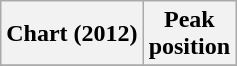<table class="wikitable sortable">
<tr>
<th align="left">Chart (2012)</th>
<th align="center">Peak<br>position</th>
</tr>
<tr>
</tr>
</table>
